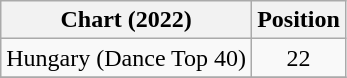<table class="wikitable sortable">
<tr>
<th>Chart (2022)</th>
<th>Position</th>
</tr>
<tr>
<td>Hungary (Dance Top 40)</td>
<td align="center">22</td>
</tr>
<tr>
</tr>
</table>
